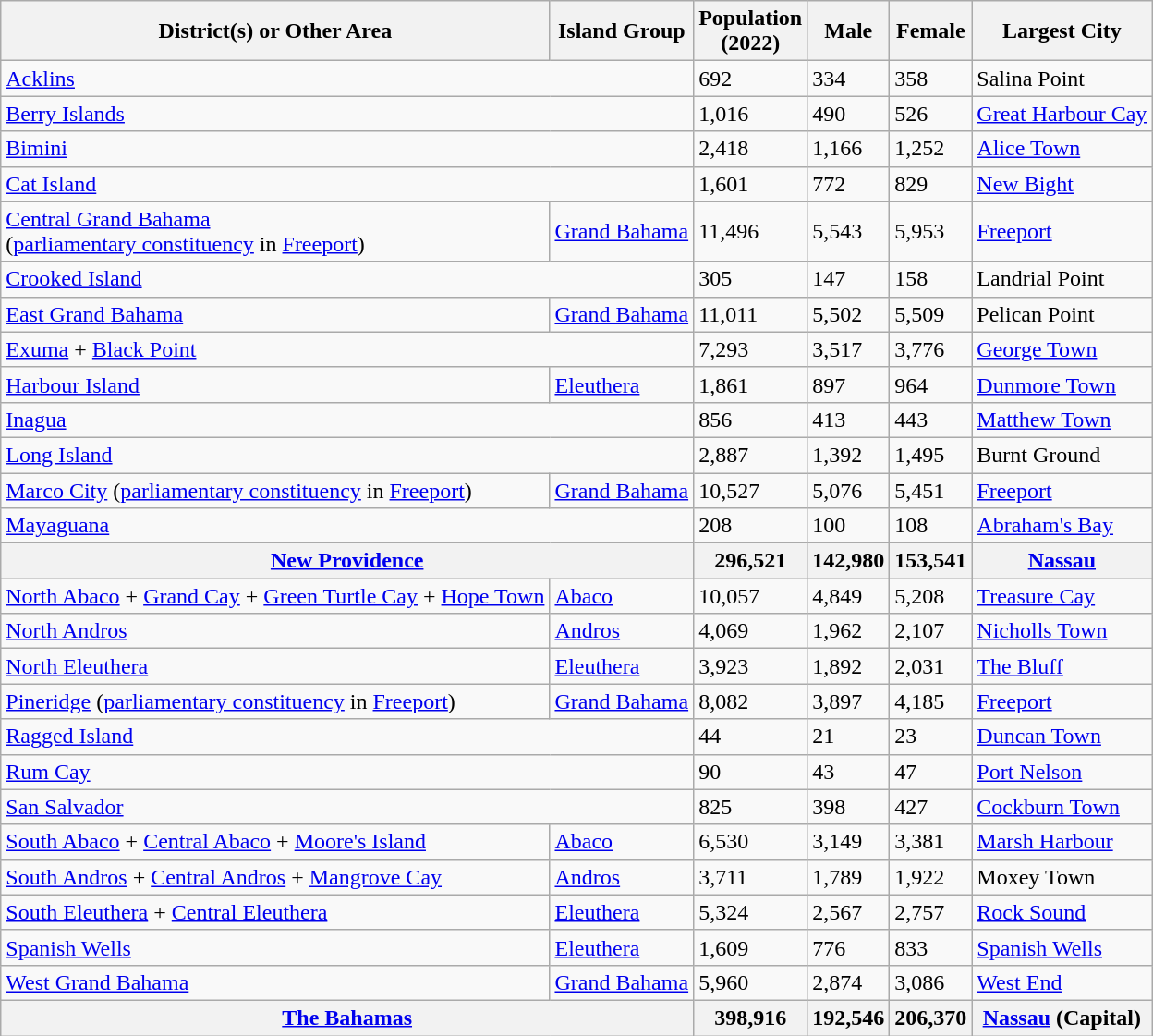<table class="wikitable sortable">
<tr>
<th>District(s) or Other Area</th>
<th>Island Group</th>
<th>Population<br>(2022)</th>
<th>Male</th>
<th>Female</th>
<th>Largest City</th>
</tr>
<tr>
<td colspan="2"><a href='#'>Acklins</a></td>
<td>692</td>
<td>334</td>
<td>358</td>
<td>Salina Point</td>
</tr>
<tr>
<td colspan="2"><a href='#'>Berry Islands</a></td>
<td>1,016</td>
<td>490</td>
<td>526</td>
<td><a href='#'>Great Harbour Cay</a></td>
</tr>
<tr>
<td colspan="2"><a href='#'>Bimini</a></td>
<td>2,418</td>
<td>1,166</td>
<td>1,252</td>
<td><a href='#'>Alice Town</a></td>
</tr>
<tr>
<td colspan="2"><a href='#'>Cat Island</a></td>
<td>1,601</td>
<td>772</td>
<td>829</td>
<td><a href='#'>New Bight</a></td>
</tr>
<tr>
<td><a href='#'>Central Grand Bahama</a><br>(<a href='#'>parliamentary constituency</a> in <a href='#'>Freeport</a>)</td>
<td><a href='#'>Grand Bahama</a></td>
<td>11,496</td>
<td>5,543</td>
<td>5,953</td>
<td><a href='#'>Freeport</a></td>
</tr>
<tr>
<td colspan="2"><a href='#'>Crooked Island</a></td>
<td>305</td>
<td>147</td>
<td>158</td>
<td>Landrial Point</td>
</tr>
<tr>
<td><a href='#'>East Grand Bahama</a></td>
<td><a href='#'>Grand Bahama</a></td>
<td>11,011</td>
<td>5,502</td>
<td>5,509</td>
<td>Pelican Point</td>
</tr>
<tr>
<td colspan="2"><a href='#'>Exuma</a> + <a href='#'>Black Point</a></td>
<td>7,293</td>
<td>3,517</td>
<td>3,776</td>
<td><a href='#'>George Town</a></td>
</tr>
<tr>
<td><a href='#'>Harbour Island</a></td>
<td><a href='#'>Eleuthera</a></td>
<td>1,861</td>
<td>897</td>
<td>964</td>
<td><a href='#'>Dunmore Town</a></td>
</tr>
<tr>
<td colspan="2"><a href='#'>Inagua</a></td>
<td>856</td>
<td>413</td>
<td>443</td>
<td><a href='#'>Matthew Town</a></td>
</tr>
<tr>
<td colspan="2"><a href='#'>Long Island</a></td>
<td>2,887</td>
<td>1,392</td>
<td>1,495</td>
<td>Burnt Ground</td>
</tr>
<tr>
<td><a href='#'>Marco City</a> (<a href='#'>parliamentary constituency</a> in <a href='#'>Freeport</a>)</td>
<td><a href='#'>Grand Bahama</a></td>
<td>10,527</td>
<td>5,076</td>
<td>5,451</td>
<td><a href='#'>Freeport</a></td>
</tr>
<tr>
<td colspan="2"><a href='#'>Mayaguana</a></td>
<td>208</td>
<td>100</td>
<td>108</td>
<td><a href='#'>Abraham's Bay</a></td>
</tr>
<tr>
<th colspan="2"><a href='#'>New Providence</a></th>
<th>296,521</th>
<th>142,980</th>
<th>153,541</th>
<th><a href='#'>Nassau</a></th>
</tr>
<tr>
<td><a href='#'>North Abaco</a> + <a href='#'>Grand Cay</a> + <a href='#'>Green Turtle Cay</a> + <a href='#'>Hope Town</a></td>
<td><a href='#'>Abaco</a></td>
<td>10,057</td>
<td>4,849</td>
<td>5,208</td>
<td><a href='#'>Treasure Cay</a></td>
</tr>
<tr>
<td><a href='#'>North Andros</a></td>
<td><a href='#'>Andros</a></td>
<td>4,069</td>
<td>1,962</td>
<td>2,107</td>
<td><a href='#'>Nicholls Town</a></td>
</tr>
<tr>
<td><a href='#'>North Eleuthera</a></td>
<td><a href='#'>Eleuthera</a></td>
<td>3,923</td>
<td>1,892</td>
<td>2,031</td>
<td><a href='#'>The Bluff</a></td>
</tr>
<tr>
<td><a href='#'>Pineridge</a> (<a href='#'>parliamentary constituency</a> in <a href='#'>Freeport</a>)</td>
<td><a href='#'>Grand Bahama</a></td>
<td>8,082</td>
<td>3,897</td>
<td>4,185</td>
<td><a href='#'>Freeport</a></td>
</tr>
<tr>
<td colspan="2"><a href='#'>Ragged Island</a></td>
<td>44</td>
<td>21</td>
<td>23</td>
<td><a href='#'>Duncan Town</a></td>
</tr>
<tr>
<td colspan="2"><a href='#'>Rum Cay</a></td>
<td>90</td>
<td>43</td>
<td>47</td>
<td><a href='#'>Port Nelson</a></td>
</tr>
<tr>
<td colspan="2"><a href='#'>San Salvador</a></td>
<td>825</td>
<td>398</td>
<td>427</td>
<td><a href='#'>Cockburn Town</a></td>
</tr>
<tr>
<td><a href='#'>South Abaco</a> + <a href='#'>Central Abaco</a> + <a href='#'>Moore's Island</a></td>
<td><a href='#'>Abaco</a></td>
<td>6,530</td>
<td>3,149</td>
<td>3,381</td>
<td><a href='#'>Marsh Harbour</a></td>
</tr>
<tr>
<td><a href='#'>South Andros</a> + <a href='#'>Central Andros</a> + <a href='#'>Mangrove Cay</a></td>
<td><a href='#'>Andros</a></td>
<td>3,711</td>
<td>1,789</td>
<td>1,922</td>
<td>Moxey Town</td>
</tr>
<tr>
<td><a href='#'>South Eleuthera</a> + <a href='#'>Central Eleuthera</a></td>
<td><a href='#'>Eleuthera</a></td>
<td>5,324</td>
<td>2,567</td>
<td>2,757</td>
<td><a href='#'>Rock Sound</a></td>
</tr>
<tr>
<td><a href='#'>Spanish Wells</a></td>
<td><a href='#'>Eleuthera</a></td>
<td>1,609</td>
<td>776</td>
<td>833</td>
<td><a href='#'>Spanish Wells</a></td>
</tr>
<tr>
<td><a href='#'>West Grand Bahama</a></td>
<td><a href='#'>Grand Bahama</a></td>
<td>5,960</td>
<td>2,874</td>
<td>3,086</td>
<td><a href='#'>West End</a></td>
</tr>
<tr>
<th colspan="2"><a href='#'>The Bahamas</a></th>
<th>398,916</th>
<th>192,546</th>
<th>206,370</th>
<th><strong><a href='#'>Nassau</a> (Capital)</strong></th>
</tr>
</table>
